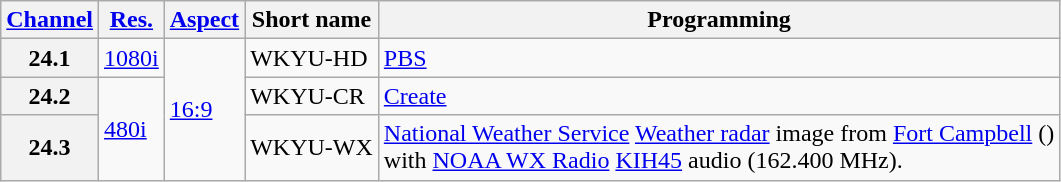<table class="wikitable">
<tr>
<th scope = "col"><a href='#'>Channel</a></th>
<th scope = "col"><a href='#'>Res.</a></th>
<th scope = "col"><a href='#'>Aspect</a></th>
<th scope = "col">Short name</th>
<th scope = "col">Programming</th>
</tr>
<tr>
<th scope = "row">24.1</th>
<td><a href='#'>1080i</a></td>
<td rowspan="3"><a href='#'>16:9</a></td>
<td>WKYU-HD</td>
<td><a href='#'>PBS</a></td>
</tr>
<tr>
<th scope = "row">24.2</th>
<td rowspan="2"><a href='#'>480i</a></td>
<td>WKYU-CR</td>
<td><a href='#'>Create</a></td>
</tr>
<tr>
<th scope = "row">24.3</th>
<td>WKYU-WX</td>
<td><a href='#'>National Weather Service</a> <a href='#'>Weather radar</a> image from <a href='#'>Fort Campbell</a> ()<br>with <a href='#'>NOAA WX Radio</a> <a href='#'>KIH45</a> audio (162.400 MHz).</td>
</tr>
</table>
